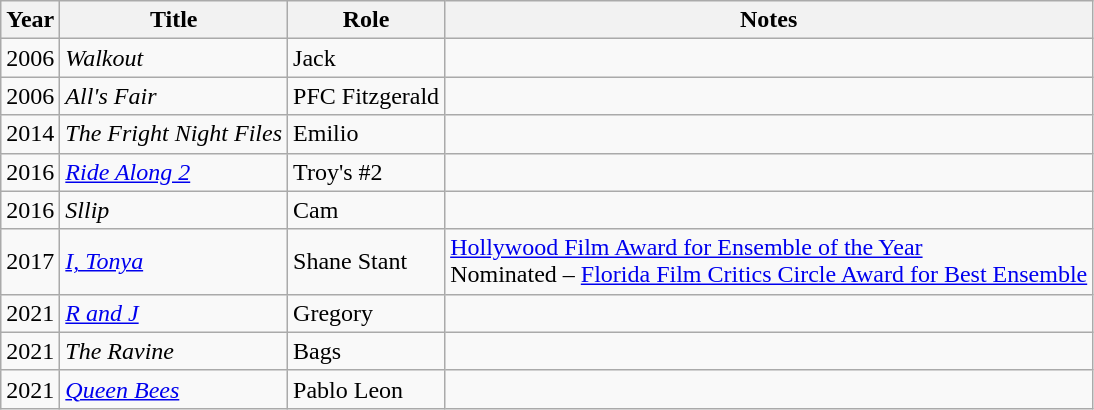<table class="wikitable sortable">
<tr>
<th>Year</th>
<th>Title</th>
<th>Role</th>
<th class="unsortable">Notes</th>
</tr>
<tr>
<td>2006</td>
<td><em>Walkout</em></td>
<td>Jack</td>
<td></td>
</tr>
<tr>
<td>2006</td>
<td><em>All's Fair</em></td>
<td>PFC Fitzgerald</td>
<td></td>
</tr>
<tr>
<td>2014</td>
<td><em>The Fright Night Files</em></td>
<td>Emilio</td>
<td></td>
</tr>
<tr>
<td>2016</td>
<td><em><a href='#'>Ride Along 2</a></em></td>
<td>Troy's #2</td>
<td></td>
</tr>
<tr>
<td>2016</td>
<td><em>Sllip</em></td>
<td>Cam</td>
<td></td>
</tr>
<tr>
<td>2017</td>
<td><em><a href='#'>I, Tonya</a></em></td>
<td>Shane Stant</td>
<td><a href='#'>Hollywood Film Award for Ensemble of the Year</a><br>Nominated – <a href='#'>Florida Film Critics Circle Award for Best Ensemble</a></td>
</tr>
<tr>
<td>2021</td>
<td><em><a href='#'>R and J</a></em></td>
<td>Gregory</td>
<td></td>
</tr>
<tr>
<td>2021</td>
<td><em>The Ravine</em></td>
<td>Bags</td>
<td></td>
</tr>
<tr>
<td>2021</td>
<td><em><a href='#'> Queen Bees</a></em></td>
<td>Pablo Leon</td>
<td></td>
</tr>
</table>
